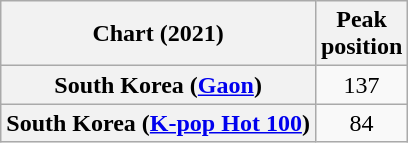<table class="wikitable plainrowheaders sortable" style="text-align:center">
<tr>
<th scope="col">Chart (2021)</th>
<th scope="col">Peak<br>position</th>
</tr>
<tr>
<th scope="row">South Korea (<a href='#'>Gaon</a>)</th>
<td>137</td>
</tr>
<tr>
<th scope="row">South Korea (<a href='#'>K-pop Hot 100</a>)</th>
<td>84</td>
</tr>
</table>
